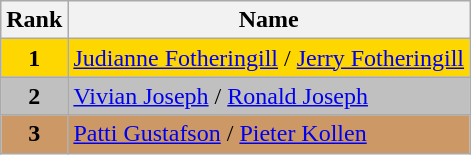<table class="wikitable">
<tr>
<th>Rank</th>
<th>Name</th>
</tr>
<tr bgcolor="gold">
<td align="center"><strong>1</strong></td>
<td><a href='#'>Judianne Fotheringill</a> / <a href='#'>Jerry Fotheringill</a></td>
</tr>
<tr bgcolor="silver">
<td align="center"><strong>2</strong></td>
<td><a href='#'>Vivian Joseph</a> / <a href='#'>Ronald Joseph</a></td>
</tr>
<tr bgcolor="cc9966">
<td align="center"><strong>3</strong></td>
<td><a href='#'>Patti Gustafson</a> / <a href='#'>Pieter Kollen</a></td>
</tr>
</table>
